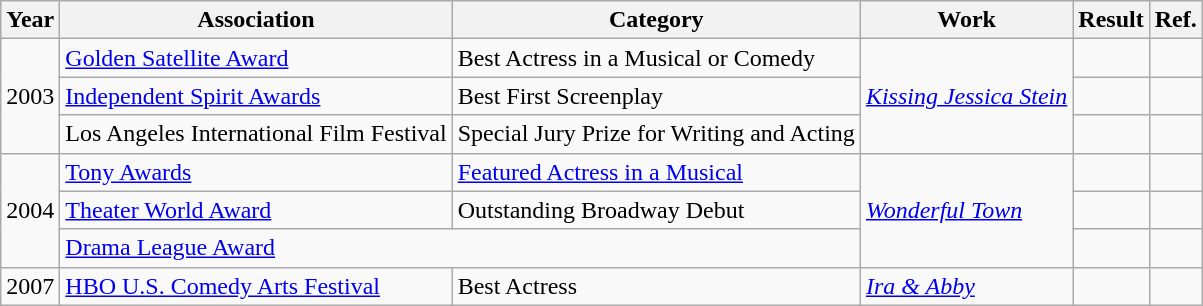<table class="wikitable">
<tr>
<th>Year</th>
<th>Association</th>
<th>Category</th>
<th>Work</th>
<th>Result</th>
<th class=unsortable>Ref.</th>
</tr>
<tr>
<td rowspan=3>2003</td>
<td><a href='#'>Golden Satellite Award</a></td>
<td>Best Actress in a Musical or Comedy</td>
<td rowspan=3><em><a href='#'>Kissing Jessica Stein</a></em></td>
<td></td>
<td></td>
</tr>
<tr>
<td><a href='#'>Independent Spirit Awards</a></td>
<td>Best First Screenplay</td>
<td></td>
<td></td>
</tr>
<tr>
<td>Los Angeles International Film Festival</td>
<td>Special Jury Prize for Writing and Acting</td>
<td></td>
<td></td>
</tr>
<tr>
<td rowspan=3>2004</td>
<td><a href='#'>Tony Awards</a></td>
<td><a href='#'>Featured Actress in a Musical</a></td>
<td rowspan=3><em><a href='#'>Wonderful Town</a></em></td>
<td></td>
<td></td>
</tr>
<tr>
<td><a href='#'>Theater World Award</a></td>
<td>Outstanding Broadway Debut</td>
<td></td>
<td></td>
</tr>
<tr>
<td colspan=2><a href='#'>Drama League Award</a></td>
<td></td>
<td></td>
</tr>
<tr>
<td>2007</td>
<td><a href='#'>HBO U.S. Comedy Arts Festival</a></td>
<td>Best Actress</td>
<td><em><a href='#'>Ira & Abby</a></em></td>
<td></td>
<td></td>
</tr>
</table>
